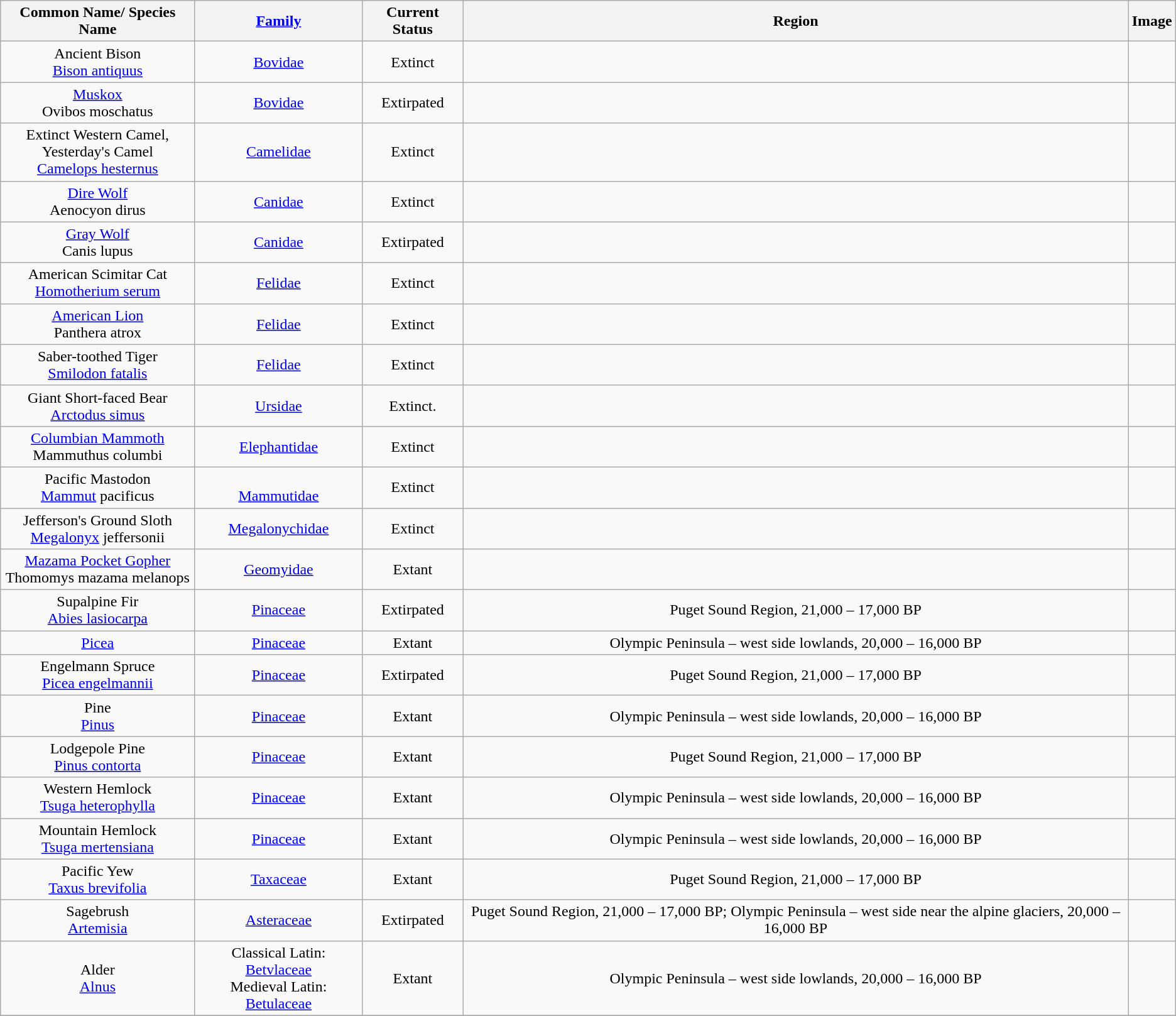<table class="wikitable" align="center">
<tr>
<th align="center">Common Name/ Species Name</th>
<th align="center"><a href='#'>Family</a></th>
<th align="center">Current Status</th>
<th align="center">Region</th>
<th>Image</th>
</tr>
<tr>
<td align="center">Ancient Bison<br><a href='#'>Bison antiquus</a></td>
<td align="center"><a href='#'>Bovidae</a></td>
<td align="center">Extinct</td>
<td align="center"></td>
<td></td>
</tr>
<tr>
<td align="center"><a href='#'>Muskox</a><br>Ovibos moschatus</td>
<td align="center"><a href='#'>Bovidae</a></td>
<td align="center">Extirpated</td>
<td align="center"></td>
<td></td>
</tr>
<tr>
<td align="center">Extinct Western Camel,<br>Yesterday's Camel<br><a href='#'>Camelops hesternus</a></td>
<td align="center"><a href='#'>Camelidae</a></td>
<td align="center">Extinct</td>
<td align="center"></td>
<td></td>
</tr>
<tr>
<td align="center"><a href='#'>Dire Wolf</a><br>Aenocyon dirus<br></td>
<td align="center"><a href='#'>Canidae</a></td>
<td align="center">Extinct</td>
<td align="center"></td>
<td></td>
</tr>
<tr>
<td align="center"><a href='#'>Gray Wolf</a><br>Canis lupus</td>
<td align="center"><a href='#'>Canidae</a></td>
<td align="center">Extirpated</td>
<td align="center"></td>
<td></td>
</tr>
<tr>
<td align="center">American Scimitar Cat<br><a href='#'>Homotherium serum</a><br></td>
<td align="center"><a href='#'>Felidae</a></td>
<td align="center">Extinct</td>
<td align="center"></td>
<td></td>
</tr>
<tr>
<td align="center"><a href='#'>American Lion</a><br>Panthera atrox</td>
<td align="center"><a href='#'>Felidae</a></td>
<td align="center">Extinct</td>
<td align="center"></td>
<td></td>
</tr>
<tr>
<td align="center">Saber-toothed Tiger<br><a href='#'>Smilodon fatalis</a><br></td>
<td align="center"><a href='#'>Felidae</a></td>
<td align="center">Extinct</td>
<td align="center"></td>
<td></td>
</tr>
<tr>
<td align="center">Giant Short-faced Bear<br><a href='#'>Arctodus simus</a><br></td>
<td align="center"><a href='#'>Ursidae</a></td>
<td align="center">Extinct.</td>
<td align="center"></td>
<td></td>
</tr>
<tr>
<td align="center"><a href='#'>Columbian Mammoth</a><br>Mammuthus columbi<br></td>
<td align="center"><a href='#'>Elephantidae</a></td>
<td align="center">Extinct</td>
<td align="center"></td>
<td></td>
</tr>
<tr>
<td align="center">Pacific Mastodon<br><a href='#'>Mammut</a> pacificus<br></td>
<td align="center"><br><a href='#'>Mammutidae</a></td>
<td align="center">Extinct</td>
<td align="center"></td>
<td></td>
</tr>
<tr>
<td align="center">Jefferson's Ground Sloth<br><a href='#'>Megalonyx</a> jeffersonii<br></td>
<td align="center"><a href='#'>Megalonychidae</a></td>
<td align="center">Extinct</td>
<td align="center"></td>
<td></td>
</tr>
<tr>
<td align="center"><a href='#'>Mazama Pocket Gopher</a><br>Thomomys mazama melanops<br></td>
<td align="center"><a href='#'>Geomyidae</a></td>
<td align="center">Extant</td>
<td align="center"></td>
<td></td>
</tr>
<tr>
<td align="center">Supalpine Fir<br><a href='#'>Abies lasiocarpa</a></td>
<td align="center"><a href='#'>Pinaceae</a></td>
<td align="center">Extirpated</td>
<td align="center">Puget Sound Region, 21,000 – 17,000 BP</td>
<td></td>
</tr>
<tr>
<td align="center"><a href='#'>Picea</a></td>
<td align="center"><a href='#'>Pinaceae</a></td>
<td align="center">Extant</td>
<td align="center">Olympic Peninsula – west side lowlands, 20,000 – 16,000 BP</td>
<td></td>
</tr>
<tr>
<td align="center">Engelmann Spruce<br><a href='#'>Picea engelmannii</a></td>
<td align="center"><a href='#'>Pinaceae</a></td>
<td align="center">Extirpated</td>
<td align="center">Puget Sound Region, 21,000 – 17,000 BP</td>
<td></td>
</tr>
<tr>
<td align="center">Pine<br><a href='#'>Pinus</a></td>
<td align="center"><a href='#'>Pinaceae</a></td>
<td align="center">Extant</td>
<td align="center">Olympic Peninsula – west side lowlands, 20,000 – 16,000 BP</td>
<td></td>
</tr>
<tr>
<td align="center">Lodgepole Pine<br><a href='#'>Pinus contorta</a><br></td>
<td align="center"><a href='#'>Pinaceae</a></td>
<td align="center">Extant</td>
<td align="center">Puget Sound Region, 21,000 – 17,000 BP</td>
<td></td>
</tr>
<tr>
<td align="center">Western Hemlock<br><a href='#'>Tsuga heterophylla</a><br></td>
<td align="center"><a href='#'>Pinaceae</a></td>
<td align="center">Extant</td>
<td align="center">Olympic Peninsula – west side lowlands, 20,000 – 16,000 BP</td>
<td></td>
</tr>
<tr>
<td align="center">Mountain Hemlock<br><a href='#'>Tsuga mertensiana</a></td>
<td align="center"><a href='#'>Pinaceae</a></td>
<td align="center">Extant</td>
<td align="center">Olympic Peninsula – west side lowlands, 20,000 – 16,000 BP</td>
<td></td>
</tr>
<tr>
<td align="center">Pacific Yew<br><a href='#'>Taxus brevifolia</a><br></td>
<td align="center"><a href='#'>Taxaceae</a></td>
<td align="center">Extant</td>
<td align="center">Puget Sound Region, 21,000 – 17,000 BP</td>
<td></td>
</tr>
<tr>
<td align="center">Sagebrush<br><a href='#'>Artemisia</a></td>
<td align="center"><a href='#'>Asteraceae</a></td>
<td align="center">Extirpated</td>
<td align="center">Puget Sound Region, 21,000 – 17,000 BP; Olympic Peninsula – west side near the alpine glaciers, 20,000 – 16,000 BP</td>
<td></td>
</tr>
<tr>
<td align="center">Alder<br><a href='#'>Alnus</a></td>
<td align="center">Classical Latin: <a href='#'>Betvlaceae</a><br>Medieval Latin: <a href='#'>Betulaceae</a></td>
<td align="center">Extant</td>
<td align="center">Olympic Peninsula – west side lowlands, 20,000 – 16,000 BP</td>
<td></td>
</tr>
<tr>
</tr>
</table>
